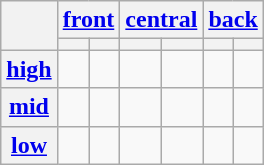<table class="wikitable" style="text-align:center;">
<tr>
<th rowspan="2"></th>
<th colspan="2"><a href='#'>front</a></th>
<th colspan="2"><a href='#'>central</a></th>
<th colspan="2"><a href='#'>back</a></th>
</tr>
<tr>
<th></th>
<th></th>
<th></th>
<th></th>
<th></th>
<th></th>
</tr>
<tr>
<th><a href='#'>high</a></th>
<td></td>
<td></td>
<td></td>
<td></td>
<td></td>
<td></td>
</tr>
<tr>
<th><a href='#'>mid</a></th>
<td></td>
<td></td>
<td></td>
<td></td>
<td></td>
<td></td>
</tr>
<tr>
<th><a href='#'>low</a></th>
<td></td>
<td></td>
<td></td>
<td></td>
<td></td>
<td></td>
</tr>
</table>
